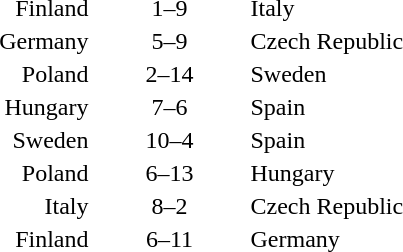<table style="text-align:center">
<tr>
<th width=200></th>
<th width=100></th>
<th width=200></th>
</tr>
<tr>
<td align=right>Finland </td>
<td>1–9</td>
<td align=left> Italy</td>
</tr>
<tr>
<td align=right>Germany </td>
<td>5–9</td>
<td align=left> Czech Republic</td>
</tr>
<tr>
<td align=right>Poland </td>
<td>2–14</td>
<td align=left> Sweden</td>
</tr>
<tr>
<td align=right>Hungary </td>
<td>7–6</td>
<td align=left> Spain</td>
</tr>
<tr>
<td align=right>Sweden </td>
<td>10–4</td>
<td align=left> Spain</td>
</tr>
<tr>
<td align=right>Poland </td>
<td>6–13</td>
<td align=left> Hungary</td>
</tr>
<tr>
<td align=right>Italy </td>
<td>8–2</td>
<td align=left> Czech Republic</td>
</tr>
<tr>
<td align=right>Finland </td>
<td>6–11</td>
<td align=left> Germany</td>
</tr>
</table>
